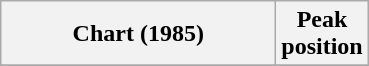<table class="wikitable sortable plainrowheaders">
<tr>
<th scope="col" style="width:11em;">Chart (1985)</th>
<th scope="col">Peak<br>position</th>
</tr>
<tr>
</tr>
</table>
